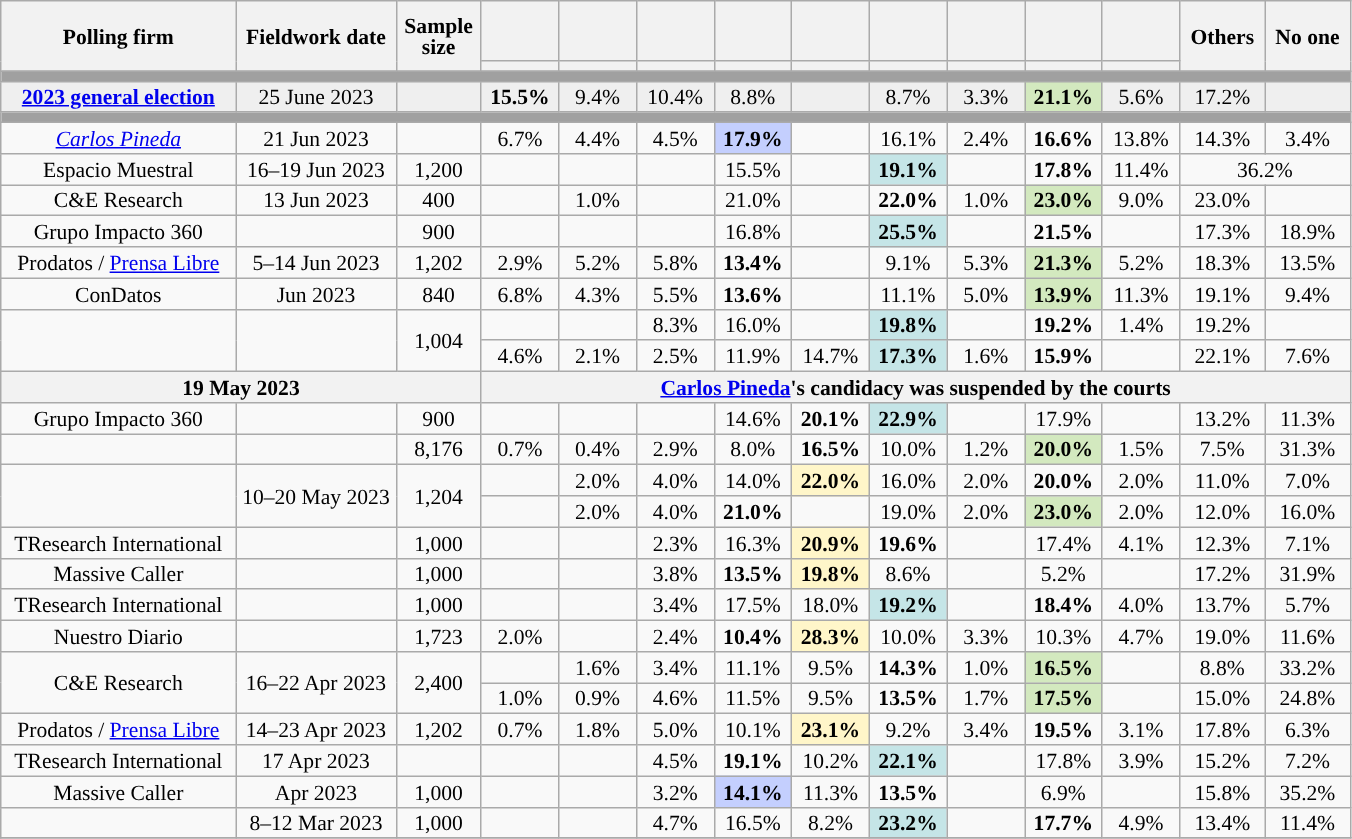<table class="wikitable" style="text-align:center;font-size:90%;line-height:14px;">
<tr style="height:40px;">
<th style="width:150px;" rowspan="2">Polling firm</th>
<th style="width:100px;" rowspan="2">Fieldwork date</th>
<th style="width:50px;" rowspan="2">Sample size</th>
<th class="unsortable" style="width:45px;"></th>
<th class="unsortable" style="width:45px;"></th>
<th class="unsortable" style="width:45px;"></th>
<th class="unsortable" style="width:45px;"></th>
<th class="unsortable" style="width:45px;"></th>
<th class="unsortable" style="width:45px;"></th>
<th class="unsortable" style="width:45px;"></th>
<th class="unsortable" style="width:45px;"></th>
<th class="unsortable" style="width:45px;"></th>
<th style="width:50px;" rowspan="2">Others</th>
<th style="width:50px;" rowspan="2">No one</th>
</tr>
<tr>
<th style="background:"></th>
<th style="background:"></th>
<th style="background:"></th>
<th style="background:"></th>
<th style="background:"></th>
<th style="background:"></th>
<th style="background:"></th>
<th style="background:"></th>
<th style="background:"></th>
</tr>
<tr>
<td colspan="18" style="background:#A0A0A0"></td>
</tr>
<tr style="background:#EFEFEF;">
<td><strong><a href='#'>2023 general election</a></strong></td>
<td>25 June 2023</td>
<td></td>
<td><strong>15.5%</strong></td>
<td>9.4%</td>
<td>10.4%</td>
<td>8.8%</td>
<td></td>
<td>8.7%</td>
<td>3.3%</td>
<td style="background:#d3e9bf;"><strong>21.1%</strong></td>
<td>5.6%</td>
<td>17.2%</td>
<td></td>
</tr>
<tr>
<td colspan="18" style="background:#A0A0A0"></td>
</tr>
<tr>
<td><em><a href='#'>Carlos Pineda</a></em></td>
<td>21 Jun 2023</td>
<td></td>
<td>6.7%</td>
<td>4.4%</td>
<td>4.5%</td>
<td style="background:#c4cffe;"><strong>17.9%</strong></td>
<td></td>
<td>16.1%</td>
<td>2.4%</td>
<td><strong>16.6%</strong></td>
<td>13.8%</td>
<td>14.3%</td>
<td>3.4%</td>
</tr>
<tr>
<td>Espacio Muestral</td>
<td>16–19 Jun 2023</td>
<td>1,200</td>
<td></td>
<td></td>
<td></td>
<td>15.5%</td>
<td></td>
<td style="background:#c5e5e7;"><strong>19.1%</strong></td>
<td></td>
<td><strong>17.8%</strong></td>
<td>11.4%</td>
<td colspan="2">36.2%</td>
</tr>
<tr>
<td>C&E Research</td>
<td>13 Jun 2023</td>
<td>400</td>
<td></td>
<td>1.0%</td>
<td></td>
<td>21.0%</td>
<td></td>
<td><strong>22.0%</strong></td>
<td>1.0%</td>
<td style="background:#d3e9bf;"><strong>23.0%</strong></td>
<td>9.0%</td>
<td>23.0%</td>
<td></td>
</tr>
<tr>
<td>Grupo Impacto 360</td>
<td></td>
<td>900</td>
<td></td>
<td></td>
<td></td>
<td>16.8%</td>
<td></td>
<td style="background:#c5e5e7;"><strong>25.5%</strong></td>
<td></td>
<td><strong>21.5%</strong></td>
<td></td>
<td>17.3%</td>
<td>18.9%</td>
</tr>
<tr>
<td>Prodatos / <a href='#'>Prensa Libre</a></td>
<td>5–14 Jun 2023</td>
<td>1,202</td>
<td>2.9%</td>
<td>5.2%</td>
<td>5.8%</td>
<td><strong>13.4%</strong></td>
<td></td>
<td>9.1%</td>
<td>5.3%</td>
<td style="background:#d3e9bf;"><strong>21.3%</strong></td>
<td>5.2%</td>
<td>18.3%</td>
<td>13.5%</td>
</tr>
<tr>
<td>ConDatos</td>
<td>Jun 2023</td>
<td>840</td>
<td>6.8%</td>
<td>4.3%</td>
<td>5.5%</td>
<td><strong>13.6%</strong></td>
<td></td>
<td>11.1%</td>
<td>5.0%</td>
<td style="background:#d3e9bf;"><strong>13.9%</strong></td>
<td>11.3%</td>
<td>19.1%</td>
<td>9.4%</td>
</tr>
<tr>
<td rowspan="2"></td>
<td rowspan="2"></td>
<td rowspan="2">1,004</td>
<td></td>
<td></td>
<td>8.3%</td>
<td>16.0%</td>
<td></td>
<td style="background:#c5e5e7;"><strong>19.8%</strong></td>
<td></td>
<td><strong>19.2%</strong></td>
<td>1.4%</td>
<td>19.2%</td>
<td></td>
</tr>
<tr>
<td>4.6%</td>
<td>2.1%</td>
<td>2.5%</td>
<td>11.9%</td>
<td>14.7%</td>
<td style="background:#c5e5e7;"><strong>17.3%</strong></td>
<td>1.6%</td>
<td><strong>15.9%</strong></td>
<td></td>
<td>22.1%</td>
<td>7.6%</td>
</tr>
<tr>
<th colspan="3">19 May 2023</th>
<th colspan="12"><a href='#'>Carlos Pineda</a>'s candidacy was suspended by the courts</th>
</tr>
<tr>
<td>Grupo Impacto 360</td>
<td></td>
<td>900</td>
<td></td>
<td></td>
<td></td>
<td>14.6%</td>
<td><strong>20.1%</strong></td>
<td style="background:#c5e5e7;"><strong>22.9%</strong></td>
<td></td>
<td>17.9%</td>
<td></td>
<td>13.2%</td>
<td>11.3%</td>
</tr>
<tr>
<td></td>
<td></td>
<td>8,176</td>
<td>0.7%</td>
<td>0.4%</td>
<td>2.9%</td>
<td>8.0%</td>
<td><strong>16.5%</strong></td>
<td>10.0%</td>
<td>1.2%</td>
<td style="background:#d3e9bf;"><strong>20.0%</strong></td>
<td>1.5%</td>
<td>7.5%</td>
<td>31.3%</td>
</tr>
<tr>
<td rowspan="2"></td>
<td rowspan="2">10–20 May 2023</td>
<td rowspan="2">1,204</td>
<td></td>
<td>2.0%</td>
<td>4.0%</td>
<td>14.0%</td>
<td style="background:#fff6c9;"><strong>22.0%</strong></td>
<td>16.0%</td>
<td>2.0%</td>
<td><strong>20.0%</strong></td>
<td>2.0%</td>
<td>11.0%</td>
<td>7.0%</td>
</tr>
<tr>
<td></td>
<td>2.0%</td>
<td>4.0%</td>
<td><strong>21.0%</strong></td>
<td></td>
<td>19.0%</td>
<td>2.0%</td>
<td style="background:#d3e9bf;"><strong>23.0%</strong></td>
<td>2.0%</td>
<td>12.0%</td>
<td>16.0%</td>
</tr>
<tr>
<td>TResearch International</td>
<td></td>
<td>1,000</td>
<td></td>
<td></td>
<td>2.3%</td>
<td>16.3%</td>
<td style="background:#fff6c9;"><strong>20.9%</strong></td>
<td><strong>19.6%</strong></td>
<td></td>
<td>17.4%</td>
<td>4.1%</td>
<td>12.3%</td>
<td>7.1%</td>
</tr>
<tr>
<td>Massive Caller</td>
<td></td>
<td>1,000</td>
<td></td>
<td></td>
<td>3.8%</td>
<td><strong>13.5%</strong></td>
<td style="background:#fff6c9;"><strong>19.8%</strong></td>
<td>8.6%</td>
<td></td>
<td>5.2%</td>
<td></td>
<td>17.2%</td>
<td>31.9%</td>
</tr>
<tr>
<td>TResearch International</td>
<td></td>
<td>1,000</td>
<td></td>
<td></td>
<td>3.4%</td>
<td>17.5%</td>
<td>18.0%</td>
<td style="background:#c5e5e7;"><strong>19.2%</strong></td>
<td></td>
<td><strong>18.4%</strong></td>
<td>4.0%</td>
<td>13.7%</td>
<td>5.7%</td>
</tr>
<tr>
<td>Nuestro Diario</td>
<td></td>
<td>1,723</td>
<td>2.0%</td>
<td></td>
<td>2.4%</td>
<td><strong>10.4%</strong></td>
<td style="background:#fff6c9;"><strong>28.3%</strong></td>
<td>10.0%</td>
<td>3.3%</td>
<td>10.3%</td>
<td>4.7%</td>
<td>19.0%</td>
<td>11.6%</td>
</tr>
<tr>
<td rowspan="2">C&E Research</td>
<td rowspan="2">16–22 Apr 2023</td>
<td rowspan="2">2,400</td>
<td></td>
<td>1.6%</td>
<td>3.4%</td>
<td>11.1%</td>
<td>9.5%</td>
<td><strong>14.3%</strong></td>
<td>1.0%</td>
<td style="background:#d3e9bf;"><strong>16.5%</strong></td>
<td></td>
<td>8.8%</td>
<td>33.2%</td>
</tr>
<tr>
<td>1.0%</td>
<td>0.9%</td>
<td>4.6%</td>
<td>11.5%</td>
<td>9.5%</td>
<td><strong>13.5%</strong></td>
<td>1.7%</td>
<td style="background:#d3e9bf;"><strong>17.5%</strong></td>
<td></td>
<td>15.0%</td>
<td>24.8%</td>
</tr>
<tr>
<td>Prodatos / <a href='#'>Prensa Libre</a></td>
<td>14–23 Apr 2023</td>
<td>1,202</td>
<td>0.7%</td>
<td>1.8%</td>
<td>5.0%</td>
<td>10.1%</td>
<td style="background:#fff6c9;"><strong>23.1%</strong></td>
<td>9.2%</td>
<td>3.4%</td>
<td><strong>19.5%</strong></td>
<td>3.1%</td>
<td>17.8%</td>
<td>6.3%</td>
</tr>
<tr>
<td>TResearch International</td>
<td>17 Apr 2023</td>
<td></td>
<td></td>
<td></td>
<td>4.5%</td>
<td><strong>19.1%</strong></td>
<td>10.2%</td>
<td style="background:#c5e5e7;"><strong>22.1%</strong></td>
<td></td>
<td>17.8%</td>
<td>3.9%</td>
<td>15.2%</td>
<td>7.2%</td>
</tr>
<tr>
<td>Massive Caller</td>
<td>Apr 2023</td>
<td>1,000</td>
<td></td>
<td></td>
<td>3.2%</td>
<td style="background:#c4cffe;"><strong>14.1%</strong></td>
<td>11.3%</td>
<td><strong>13.5%</strong></td>
<td></td>
<td>6.9%</td>
<td></td>
<td>15.8%</td>
<td>35.2%</td>
</tr>
<tr>
<td></td>
<td>8–12 Mar 2023</td>
<td>1,000</td>
<td></td>
<td></td>
<td>4.7%</td>
<td>16.5%</td>
<td>8.2%</td>
<td style="background:#c5e5e7;"><strong>23.2%</strong></td>
<td></td>
<td><strong>17.7%</strong></td>
<td>4.9%</td>
<td>13.4%</td>
<td>11.4%</td>
</tr>
<tr>
</tr>
</table>
